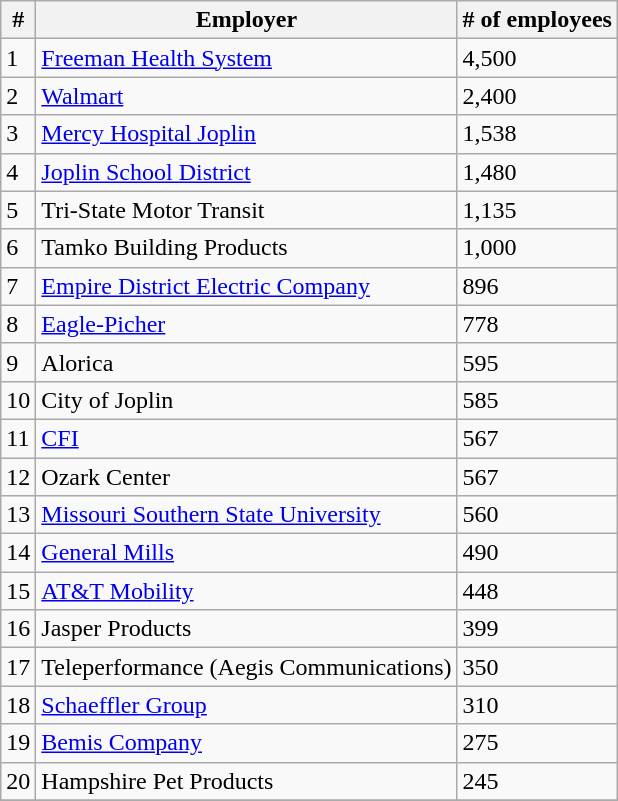<table class="wikitable sortable">
<tr>
<th>#</th>
<th>Employer</th>
<th># of employees</th>
</tr>
<tr>
<td>1</td>
<td><a href='#'>Freeman Health System</a></td>
<td>4,500</td>
</tr>
<tr>
<td>2</td>
<td><a href='#'>Walmart</a></td>
<td>2,400</td>
</tr>
<tr>
<td>3</td>
<td><a href='#'>Mercy Hospital Joplin</a></td>
<td>1,538</td>
</tr>
<tr>
<td>4</td>
<td><a href='#'>Joplin School District</a></td>
<td>1,480</td>
</tr>
<tr>
<td>5</td>
<td>Tri-State Motor Transit</td>
<td>1,135</td>
</tr>
<tr>
<td>6</td>
<td>Tamko Building Products</td>
<td>1,000</td>
</tr>
<tr>
<td>7</td>
<td><a href='#'>Empire District Electric Company</a></td>
<td>896</td>
</tr>
<tr>
<td>8</td>
<td><a href='#'>Eagle-Picher</a></td>
<td>778</td>
</tr>
<tr>
<td>9</td>
<td>Alorica</td>
<td>595</td>
</tr>
<tr>
<td>10</td>
<td>City of Joplin</td>
<td>585</td>
</tr>
<tr>
<td>11</td>
<td><a href='#'>CFI</a></td>
<td>567</td>
</tr>
<tr>
<td>12</td>
<td>Ozark Center</td>
<td>567</td>
</tr>
<tr>
<td>13</td>
<td><a href='#'>Missouri Southern State University</a></td>
<td>560</td>
</tr>
<tr>
<td>14</td>
<td><a href='#'>General Mills</a></td>
<td>490</td>
</tr>
<tr>
<td>15</td>
<td><a href='#'>AT&T Mobility</a></td>
<td>448</td>
</tr>
<tr>
<td>16</td>
<td>Jasper Products</td>
<td>399</td>
</tr>
<tr>
<td>17</td>
<td>Teleperformance (Aegis Communications)</td>
<td>350</td>
</tr>
<tr>
<td>18</td>
<td><a href='#'>Schaeffler Group</a></td>
<td>310</td>
</tr>
<tr>
<td>19</td>
<td><a href='#'>Bemis Company</a></td>
<td>275</td>
</tr>
<tr>
<td>20</td>
<td>Hampshire Pet Products</td>
<td>245</td>
</tr>
<tr>
</tr>
</table>
